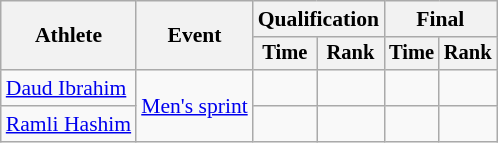<table class="wikitable" style="font-size:90%;">
<tr>
<th rowspan=2>Athlete</th>
<th rowspan=2>Event</th>
<th colspan=2>Qualification</th>
<th colspan=2>Final</th>
</tr>
<tr style="font-size:95%">
<th>Time</th>
<th>Rank</th>
<th>Time</th>
<th>Rank</th>
</tr>
<tr align=center>
<td align=left><a href='#'>Daud Ibrahim</a></td>
<td align=left rowspan=2><a href='#'>Men's sprint</a></td>
<td></td>
<td></td>
<td></td>
<td></td>
</tr>
<tr align=center>
<td align=left><a href='#'>Ramli Hashim</a></td>
<td></td>
<td></td>
<td></td>
<td></td>
</tr>
</table>
